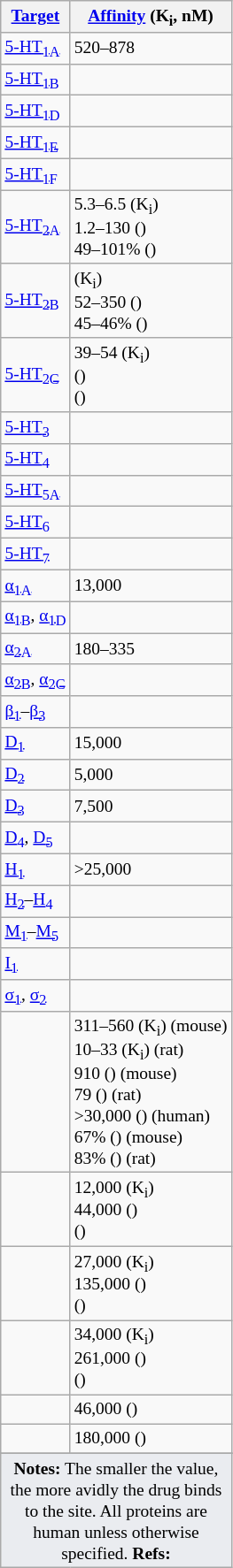<table class="wikitable floatleft" style="font-size:small;">
<tr>
<th><a href='#'>Target</a></th>
<th><a href='#'>Affinity</a> (K<sub>i</sub>, nM)</th>
</tr>
<tr>
<td><a href='#'>5-HT<sub>1A</sub></a></td>
<td>520–878</td>
</tr>
<tr>
<td><a href='#'>5-HT<sub>1B</sub></a></td>
<td></td>
</tr>
<tr>
<td><a href='#'>5-HT<sub>1D</sub></a></td>
<td></td>
</tr>
<tr>
<td><a href='#'>5-HT<sub>1E</sub></a></td>
<td></td>
</tr>
<tr>
<td><a href='#'>5-HT<sub>1F</sub></a></td>
<td></td>
</tr>
<tr>
<td><a href='#'>5-HT<sub>2A</sub></a></td>
<td>5.3–6.5 (K<sub>i</sub>)<br>1.2–130 ()<br>49–101% ()</td>
</tr>
<tr>
<td><a href='#'>5-HT<sub>2B</sub></a></td>
<td> (K<sub>i</sub>)<br>52–350 ()<br>45–46% ()</td>
</tr>
<tr>
<td><a href='#'>5-HT<sub>2C</sub></a></td>
<td>39–54 (K<sub>i</sub>)<br> ()<br> ()</td>
</tr>
<tr>
<td><a href='#'>5-HT<sub>3</sub></a></td>
<td></td>
</tr>
<tr>
<td><a href='#'>5-HT<sub>4</sub></a></td>
<td></td>
</tr>
<tr>
<td><a href='#'>5-HT<sub>5A</sub></a></td>
<td></td>
</tr>
<tr>
<td><a href='#'>5-HT<sub>6</sub></a></td>
<td></td>
</tr>
<tr>
<td><a href='#'>5-HT<sub>7</sub></a></td>
<td></td>
</tr>
<tr>
<td><a href='#'>α<sub>1A</sub></a></td>
<td>13,000</td>
</tr>
<tr>
<td><a href='#'>α<sub>1B</sub></a>, <a href='#'>α<sub>1D</sub></a></td>
<td></td>
</tr>
<tr>
<td><a href='#'>α<sub>2A</sub></a></td>
<td>180–335</td>
</tr>
<tr>
<td><a href='#'>α<sub>2B</sub></a>, <a href='#'>α<sub>2C</sub></a></td>
<td></td>
</tr>
<tr>
<td><a href='#'>β<sub>1</sub></a>–<a href='#'>β<sub>3</sub></a></td>
<td></td>
</tr>
<tr>
<td><a href='#'>D<sub>1</sub></a></td>
<td>15,000</td>
</tr>
<tr>
<td><a href='#'>D<sub>2</sub></a></td>
<td>5,000</td>
</tr>
<tr>
<td><a href='#'>D<sub>3</sub></a></td>
<td>7,500</td>
</tr>
<tr>
<td><a href='#'>D<sub>4</sub></a>, <a href='#'>D<sub>5</sub></a></td>
<td></td>
</tr>
<tr>
<td><a href='#'>H<sub>1</sub></a></td>
<td>>25,000</td>
</tr>
<tr>
<td><a href='#'>H<sub>2</sub></a>–<a href='#'>H<sub>4</sub></a></td>
<td></td>
</tr>
<tr>
<td><a href='#'>M<sub>1</sub></a>–<a href='#'>M<sub>5</sub></a></td>
<td></td>
</tr>
<tr>
<td><a href='#'>I<sub>1</sub></a></td>
<td></td>
</tr>
<tr>
<td><a href='#'>σ<sub>1</sub></a>, <a href='#'>σ<sub>2</sub></a></td>
<td></td>
</tr>
<tr>
<td></td>
<td>311–560 (K<sub>i</sub>) (mouse)<br>10–33 (K<sub>i</sub>) (rat)<br>910 () (mouse)<br>79 () (rat)<br>>30,000 () (human)<br>67% () (mouse)<br>83% () (rat)</td>
</tr>
<tr>
<td></td>
<td>12,000 (K<sub>i</sub>)<br>44,000 ()<br> ()</td>
</tr>
<tr>
<td></td>
<td>27,000 (K<sub>i</sub>)<br>135,000 ()<br> ()</td>
</tr>
<tr>
<td></td>
<td>34,000 (K<sub>i</sub>)<br>261,000 ()<br> ()</td>
</tr>
<tr>
<td></td>
<td>46,000 ()</td>
</tr>
<tr>
<td></td>
<td>180,000 ()</td>
</tr>
<tr>
</tr>
<tr class="sortbottom">
<td colspan="2" style="width: 1px; background-color:#eaecf0; text-align: center;"><strong>Notes:</strong> The smaller the value, the more avidly the drug binds to the site. All proteins are human unless otherwise specified. <strong>Refs:</strong> </td>
</tr>
</table>
